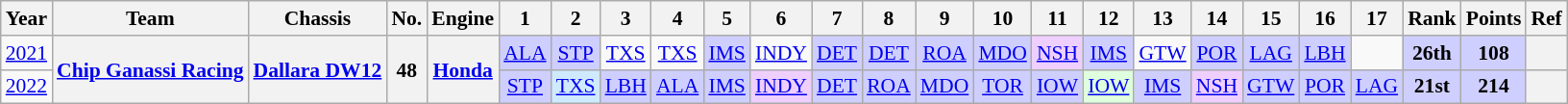<table class="wikitable" style="text-align:center; font-size:90%">
<tr>
<th>Year</th>
<th>Team</th>
<th>Chassis</th>
<th>No.</th>
<th>Engine</th>
<th>1</th>
<th>2</th>
<th>3</th>
<th>4</th>
<th>5</th>
<th>6</th>
<th>7</th>
<th>8</th>
<th>9</th>
<th>10</th>
<th>11</th>
<th>12</th>
<th>13</th>
<th>14</th>
<th>15</th>
<th>16</th>
<th>17</th>
<th>Rank</th>
<th>Points</th>
<th>Ref</th>
</tr>
<tr>
<td><a href='#'>2021</a></td>
<th rowspan=2><a href='#'>Chip Ganassi Racing</a></th>
<th rowspan=2><a href='#'>Dallara DW12</a></th>
<th rowspan=2>48</th>
<th rowspan=2><a href='#'>Honda</a></th>
<td style="background:#CFCFFF;"><a href='#'>ALA</a><br></td>
<td style="background:#CFCFFF;"><a href='#'>STP</a><br></td>
<td><a href='#'>TXS</a></td>
<td><a href='#'>TXS</a></td>
<td style="background:#CFCFFF;"><a href='#'>IMS</a><br></td>
<td><a href='#'>INDY</a></td>
<td style="background:#CFCFFF;"><a href='#'>DET</a><br></td>
<td style="background:#CFCFFF;"><a href='#'>DET</a><br></td>
<td style="background:#CFCFFF;"><a href='#'>ROA</a><br></td>
<td style="background:#CFCFFF;"><a href='#'>MDO</a><br></td>
<td style="background:#EFCFFF;"><a href='#'>NSH</a><br></td>
<td style="background:#CFCFFF;"><a href='#'>IMS</a><br></td>
<td><a href='#'>GTW</a></td>
<td style="background:#CFCFFF;"><a href='#'>POR</a><br></td>
<td style="background:#CFCFFF;"><a href='#'>LAG</a><br></td>
<td style="background:#CFCFFF;"><a href='#'>LBH</a><br></td>
<td></td>
<th style="background:#CFCFFF;">26th</th>
<th style="background:#CFCFFF;">108</th>
<th></th>
</tr>
<tr>
<td><a href='#'>2022</a></td>
<td style="background:#CFCFFF;"><a href='#'>STP</a><br></td>
<td style="background:#CFEAFF;"><a href='#'>TXS</a><br></td>
<td style="background:#CFCFFF;"><a href='#'>LBH</a><br></td>
<td style="background:#CFCFFF;"><a href='#'>ALA</a><br></td>
<td style="background:#CFCFFF;"><a href='#'>IMS</a><br></td>
<td style="background:#EFCFFF;"><a href='#'>INDY</a><br></td>
<td style="background:#CFCFFF;"><a href='#'>DET</a><br></td>
<td style="background:#CFCFFF;"><a href='#'>ROA</a><br></td>
<td style="background:#CFCFFF;"><a href='#'>MDO</a><br></td>
<td style="background:#CFCFFF;"><a href='#'>TOR</a><br></td>
<td style="background:#CFCFFF;"><a href='#'>IOW</a><br></td>
<td style="background:#DFFFDF;"><a href='#'>IOW</a><br></td>
<td style="background:#CFCFFF;"><a href='#'>IMS</a><br></td>
<td style="background:#EFCFFF;"><a href='#'>NSH</a><br></td>
<td style="background:#CFCFFF;"><a href='#'>GTW</a><br></td>
<td style="background:#CFCFFF;"><a href='#'>POR</a><br></td>
<td style="background:#CFCFFF;"><a href='#'>LAG</a><br></td>
<th style="background:#CFCFFF;">21st</th>
<th style="background:#CFCFFF;">214</th>
<th></th>
</tr>
</table>
